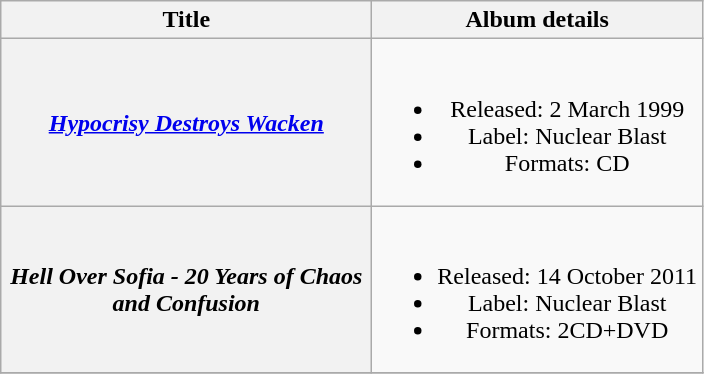<table class="wikitable plainrowheaders" style="text-align:center;">
<tr>
<th scope="col" style="width:15em;">Title</th>
<th scope="col">Album details</th>
</tr>
<tr>
<th scope="row"><em><a href='#'>Hypocrisy Destroys Wacken</a></em></th>
<td><br><ul><li>Released: 2 March 1999</li><li>Label: Nuclear Blast</li><li>Formats: CD</li></ul></td>
</tr>
<tr>
<th scope="row"><em>Hell Over Sofia - 20 Years of Chaos and Confusion</em></th>
<td><br><ul><li>Released: 14 October 2011</li><li>Label: Nuclear Blast</li><li>Formats: 2CD+DVD</li></ul></td>
</tr>
<tr>
</tr>
</table>
